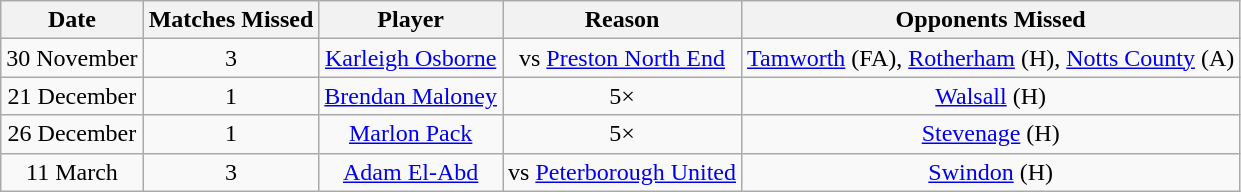<table class="wikitable" style="text-align: center">
<tr>
<th>Date</th>
<th>Matches Missed</th>
<th>Player</th>
<th>Reason</th>
<th>Opponents Missed</th>
</tr>
<tr>
<td>30 November</td>
<td>3</td>
<td><a href='#'>Karleigh Osborne</a></td>
<td> vs <a href='#'>Preston North End</a></td>
<td><a href='#'>Tamworth</a> (FA), <a href='#'>Rotherham</a> (H), <a href='#'>Notts County</a> (A)</td>
</tr>
<tr>
<td>21 December</td>
<td>1</td>
<td><a href='#'>Brendan Maloney</a></td>
<td>5× </td>
<td><a href='#'>Walsall</a> (H)</td>
</tr>
<tr>
<td>26 December</td>
<td>1</td>
<td><a href='#'>Marlon Pack</a></td>
<td>5× </td>
<td><a href='#'>Stevenage</a> (H)</td>
</tr>
<tr>
<td>11 March</td>
<td>3</td>
<td><a href='#'>Adam El-Abd</a></td>
<td> vs <a href='#'>Peterborough United</a></td>
<td><a href='#'>Swindon</a> (H)</td>
</tr>
</table>
